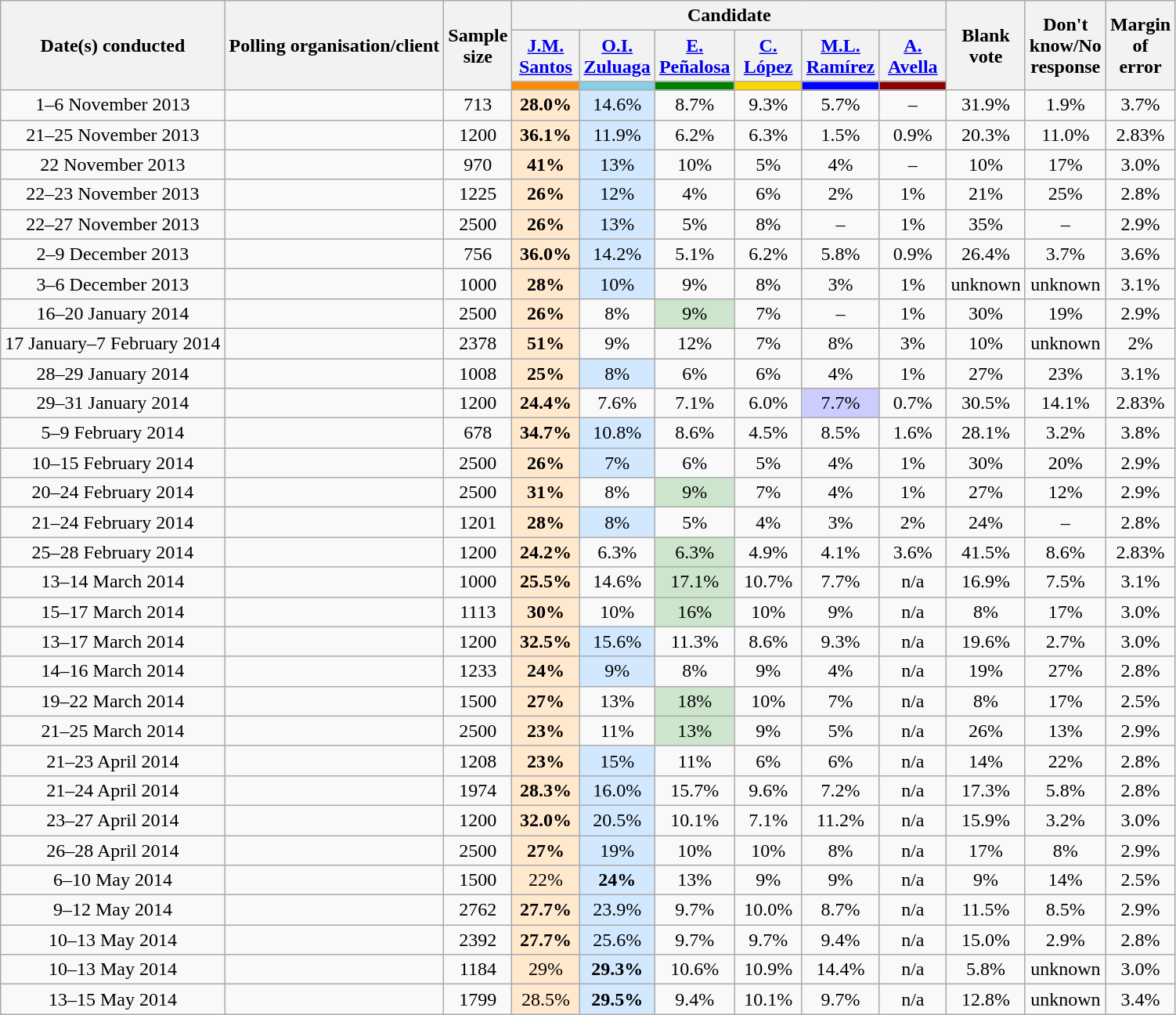<table class=wikitable style=text-align:center;>
<tr>
<th rowspan=3>Date(s) conducted</th>
<th rowspan=3>Polling organisation/client</th>
<th rowspan=3, width=50>Sample size</th>
<th colspan=6>Candidate</th>
<th rowspan=3, width=50>Blank vote</th>
<th rowspan=3, width=50>Don't know/No response</th>
<th rowspan=3, width=50>Margin of error</th>
</tr>
<tr>
<th width=50><a href='#'>J.M. Santos</a></th>
<th width=50><a href='#'>O.I. Zuluaga</a></th>
<th width=50><a href='#'>E. Peñalosa</a></th>
<th width=50><a href='#'>C. López</a></th>
<th width=50><a href='#'>M.L. Ramírez</a></th>
<th width=50><a href='#'>A. Avella</a></th>
</tr>
<tr>
<th style="background:#FF8C00; width:50px;"></th>
<th style="background:#87CEEB; width:50px;"></th>
<th style="background:#008000; width:50px;"></th>
<th style="background:#FFD700; width:50px;"></th>
<th style="background:#0000FF; width:50px;"></th>
<th style="background:#8B0000; width:50px;"></th>
</tr>
<tr>
<td>1–6 November 2013</td>
<td></td>
<td>713</td>
<td style="background:#ffe8cc;"><strong>28.0%</strong></td>
<td style="background:#d2e8ff;">14.6%</td>
<td>8.7%</td>
<td>9.3%</td>
<td>5.7%</td>
<td>–</td>
<td>31.9%</td>
<td>1.9%</td>
<td>3.7%</td>
</tr>
<tr>
<td>21–25 November 2013</td>
<td></td>
<td>1200</td>
<td style="background:#ffe8cc;"><strong>36.1%</strong></td>
<td style="background:#d2e8ff;">11.9%</td>
<td>6.2%</td>
<td>6.3%</td>
<td>1.5%</td>
<td>0.9%</td>
<td>20.3%</td>
<td>11.0%</td>
<td>2.83%</td>
</tr>
<tr>
<td>22 November 2013</td>
<td></td>
<td>970</td>
<td style="background:#ffe8cc;"><strong>41%</strong></td>
<td style="background:#d2e8ff;">13%</td>
<td>10%</td>
<td>5%</td>
<td>4%</td>
<td>–</td>
<td>10%</td>
<td>17%</td>
<td>3.0%</td>
</tr>
<tr>
<td>22–23 November 2013</td>
<td></td>
<td>1225</td>
<td style="background:#ffe8cc;"><strong>26%</strong></td>
<td style="background:#d2e8ff;">12%</td>
<td>4%</td>
<td>6%</td>
<td>2%</td>
<td>1%</td>
<td>21%</td>
<td>25%</td>
<td>2.8%</td>
</tr>
<tr>
<td>22–27 November 2013</td>
<td></td>
<td>2500</td>
<td style="background:#ffe8cc;"><strong>26%</strong></td>
<td style="background:#d2e8ff;">13%</td>
<td>5%</td>
<td>8%</td>
<td>–</td>
<td>1%</td>
<td>35%</td>
<td>–</td>
<td>2.9%</td>
</tr>
<tr>
<td>2–9 December 2013</td>
<td></td>
<td>756</td>
<td style="background:#ffe8cc;"><strong>36.0%</strong></td>
<td style="background:#d2e8ff;">14.2%</td>
<td>5.1%</td>
<td>6.2%</td>
<td>5.8%</td>
<td>0.9%</td>
<td>26.4%</td>
<td>3.7%</td>
<td>3.6%</td>
</tr>
<tr>
<td>3–6 December 2013</td>
<td></td>
<td>1000</td>
<td style="background:#ffe8cc;"><strong>28%</strong></td>
<td style="background:#d2e8ff;">10%</td>
<td>9%</td>
<td>8%</td>
<td>3%</td>
<td>1%</td>
<td>unknown</td>
<td>unknown</td>
<td>3.1%</td>
</tr>
<tr>
<td>16–20 January 2014</td>
<td></td>
<td>2500</td>
<td style="background:#ffe8cc;"><strong>26%</strong></td>
<td>8%</td>
<td style="background:#cce5cc;">9%</td>
<td>7%</td>
<td>–</td>
<td>1%</td>
<td>30%</td>
<td>19%</td>
<td>2.9%</td>
</tr>
<tr>
<td>17 January–7 February 2014</td>
<td></td>
<td>2378</td>
<td style="background:#ffe8cc;"><strong>51%</strong></td>
<td>9%</td>
<td>12%</td>
<td>7%</td>
<td>8%</td>
<td>3%</td>
<td>10%</td>
<td>unknown</td>
<td>2%</td>
</tr>
<tr>
<td>28–29 January 2014</td>
<td></td>
<td>1008</td>
<td style="background:#ffe8cc;"><strong>25%</strong></td>
<td style="background:#d2e8ff;">8%</td>
<td>6%</td>
<td>6%</td>
<td>4%</td>
<td>1%</td>
<td>27%</td>
<td>23%</td>
<td>3.1%</td>
</tr>
<tr>
<td>29–31 January 2014</td>
<td></td>
<td>1200</td>
<td style="background:#ffe8cc;"><strong>24.4%</strong></td>
<td>7.6%</td>
<td>7.1%</td>
<td>6.0%</td>
<td style="background:#ccccff;">7.7%</td>
<td>0.7%</td>
<td>30.5%</td>
<td>14.1%</td>
<td>2.83%</td>
</tr>
<tr>
<td>5–9 February 2014</td>
<td></td>
<td>678</td>
<td style="background:#ffe8cc;"><strong>34.7%</strong></td>
<td style="background:#d2e8ff;">10.8%</td>
<td>8.6%</td>
<td>4.5%</td>
<td>8.5%</td>
<td>1.6%</td>
<td>28.1%</td>
<td>3.2%</td>
<td>3.8%</td>
</tr>
<tr>
<td>10–15 February 2014</td>
<td></td>
<td>2500</td>
<td style="background:#ffe8cc;"><strong>26%</strong></td>
<td style="background:#d2e8ff;">7%</td>
<td>6%</td>
<td>5%</td>
<td>4%</td>
<td>1%</td>
<td>30%</td>
<td>20%</td>
<td>2.9%</td>
</tr>
<tr>
<td>20–24 February 2014</td>
<td> </td>
<td>2500</td>
<td style="background:#ffe8cc;"><strong>31%</strong></td>
<td>8%</td>
<td style="background:#cce5cc;">9%</td>
<td>7%</td>
<td>4%</td>
<td>1%</td>
<td>27%</td>
<td>12%</td>
<td>2.9%</td>
</tr>
<tr>
<td>21–24 February 2014</td>
<td></td>
<td>1201</td>
<td style="background:#ffe8cc;"><strong>28%</strong></td>
<td style="background:#d2e8ff;">8%</td>
<td>5%</td>
<td>4%</td>
<td>3%</td>
<td>2%</td>
<td>24%</td>
<td>–</td>
<td>2.8%</td>
</tr>
<tr>
<td>25–28 February 2014</td>
<td></td>
<td>1200</td>
<td style="background:#ffe8cc;"><strong>24.2%</strong></td>
<td>6.3%</td>
<td style="background:#cce5cc;">6.3%</td>
<td>4.9%</td>
<td>4.1%</td>
<td>3.6%</td>
<td>41.5%</td>
<td>8.6%</td>
<td>2.83%</td>
</tr>
<tr>
<td>13–14 March 2014</td>
<td></td>
<td>1000</td>
<td style="background:#ffe8cc;"><strong>25.5%</strong></td>
<td>14.6%</td>
<td style="background:#cce5cc;">17.1%</td>
<td>10.7%</td>
<td>7.7%</td>
<td>n/a</td>
<td>16.9%</td>
<td>7.5%</td>
<td>3.1%</td>
</tr>
<tr>
<td>15–17 March 2014</td>
<td></td>
<td>1113</td>
<td style="background:#ffe8cc;"><strong>30%</strong></td>
<td>10%</td>
<td style="background:#cce5cc;">16%</td>
<td>10%</td>
<td>9%</td>
<td>n/a</td>
<td>8%</td>
<td>17%</td>
<td>3.0%</td>
</tr>
<tr>
<td>13–17 March 2014</td>
<td></td>
<td>1200</td>
<td style="background:#ffe8cc;"><strong>32.5%</strong></td>
<td style="background:#d2e8ff;">15.6%</td>
<td>11.3%</td>
<td>8.6%</td>
<td>9.3%</td>
<td>n/a</td>
<td>19.6%</td>
<td>2.7%</td>
<td>3.0%</td>
</tr>
<tr>
<td>14–16 March 2014</td>
<td></td>
<td>1233</td>
<td style="background:#ffe8cc;"><strong>24%</strong></td>
<td style="background:#d2e8ff;">9%</td>
<td>8%</td>
<td>9%</td>
<td>4%</td>
<td>n/a</td>
<td>19%</td>
<td>27%</td>
<td>2.8%</td>
</tr>
<tr>
<td>19–22 March 2014</td>
<td></td>
<td>1500</td>
<td style="background:#ffe8cc;"><strong>27%</strong></td>
<td>13%</td>
<td style="background:#cce5cc;">18%</td>
<td>10%</td>
<td>7%</td>
<td>n/a</td>
<td>8%</td>
<td>17%</td>
<td>2.5%</td>
</tr>
<tr>
<td>21–25 March 2014</td>
<td></td>
<td>2500</td>
<td style="background:#ffe8cc;"><strong>23%</strong></td>
<td>11%</td>
<td style="background:#cce5cc;">13%</td>
<td>9%</td>
<td>5%</td>
<td>n/a</td>
<td>26%</td>
<td>13%</td>
<td>2.9%</td>
</tr>
<tr>
<td>21–23 April 2014</td>
<td></td>
<td>1208</td>
<td style="background:#ffe8cc;"><strong>23%</strong></td>
<td style="background:#d2e8ff;">15%</td>
<td>11%</td>
<td>6%</td>
<td>6%</td>
<td>n/a</td>
<td>14%</td>
<td>22%</td>
<td>2.8%</td>
</tr>
<tr>
<td>21–24 April 2014</td>
<td></td>
<td>1974</td>
<td style="background:#ffe8cc;"><strong>28.3%</strong></td>
<td style="background:#d2e8ff;">16.0%</td>
<td>15.7%</td>
<td>9.6%</td>
<td>7.2%</td>
<td>n/a</td>
<td>17.3%</td>
<td>5.8%</td>
<td>2.8%</td>
</tr>
<tr>
<td>23–27 April 2014</td>
<td></td>
<td>1200</td>
<td style="background:#ffe8cc;"><strong>32.0%</strong></td>
<td style="background:#d2e8ff;">20.5%</td>
<td>10.1%</td>
<td>7.1%</td>
<td>11.2%</td>
<td>n/a</td>
<td>15.9%</td>
<td>3.2%</td>
<td>3.0%</td>
</tr>
<tr>
<td>26–28 April 2014</td>
<td></td>
<td>2500</td>
<td style="background:#ffe8cc;"><strong>27%</strong></td>
<td style="background:#d2e8ff;">19%</td>
<td>10%</td>
<td>10%</td>
<td>8%</td>
<td>n/a</td>
<td>17%</td>
<td>8%</td>
<td>2.9%</td>
</tr>
<tr>
<td>6–10 May 2014</td>
<td></td>
<td>1500</td>
<td style="background:#ffe8cc;">22%</td>
<td style="background:#d2e8ff;"><strong>24%</strong></td>
<td>13%</td>
<td>9%</td>
<td>9%</td>
<td>n/a</td>
<td>9%</td>
<td>14%</td>
<td>2.5%</td>
</tr>
<tr>
<td>9–12 May 2014</td>
<td></td>
<td>2762</td>
<td style="background:#ffe8cc;"><strong>27.7%</strong></td>
<td style="background:#d2e8ff;">23.9%</td>
<td>9.7%</td>
<td>10.0%</td>
<td>8.7%</td>
<td>n/a</td>
<td>11.5%</td>
<td>8.5%</td>
<td>2.9%</td>
</tr>
<tr>
<td>10–13 May 2014</td>
<td></td>
<td>2392</td>
<td style="background:#ffe8cc;"><strong>27.7%</strong></td>
<td style="background:#d2e8ff;">25.6%</td>
<td>9.7%</td>
<td>9.7%</td>
<td>9.4%</td>
<td>n/a</td>
<td>15.0%</td>
<td>2.9%</td>
<td>2.8%</td>
</tr>
<tr>
<td>10–13 May 2014</td>
<td></td>
<td>1184</td>
<td style="background:#ffe8cc;">29%</td>
<td style="background:#d2e8ff;"><strong>29.3%</strong></td>
<td>10.6%</td>
<td>10.9%</td>
<td>14.4%</td>
<td>n/a</td>
<td>5.8%</td>
<td>unknown</td>
<td>3.0%</td>
</tr>
<tr>
<td>13–15 May 2014</td>
<td></td>
<td>1799</td>
<td style="background:#ffe8cc;">28.5%</td>
<td style="background:#d2e8ff;"><strong>29.5%</strong></td>
<td>9.4%</td>
<td>10.1%</td>
<td>9.7%</td>
<td>n/a</td>
<td>12.8%</td>
<td>unknown</td>
<td>3.4%</td>
</tr>
</table>
